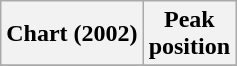<table class="wikitable plainrowheaders" style="text-align:center">
<tr>
<th scope="col">Chart (2002)</th>
<th scope="col">Peak<br>position</th>
</tr>
<tr>
</tr>
</table>
